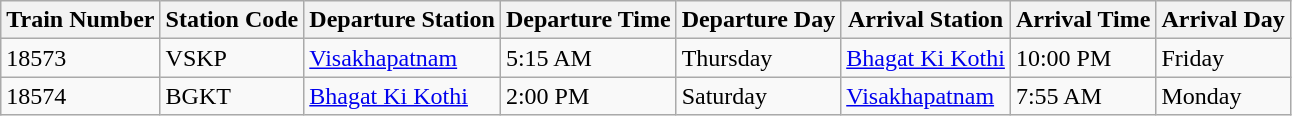<table class="wikitable">
<tr>
<th>Train Number</th>
<th>Station Code</th>
<th>Departure Station</th>
<th>Departure Time</th>
<th>Departure Day</th>
<th>Arrival Station</th>
<th>Arrival Time</th>
<th>Arrival Day</th>
</tr>
<tr>
<td>18573</td>
<td>VSKP</td>
<td><a href='#'>Visakhapatnam</a></td>
<td>5:15 AM</td>
<td>Thursday</td>
<td><a href='#'>Bhagat Ki Kothi</a></td>
<td>10:00 PM</td>
<td>Friday</td>
</tr>
<tr>
<td>18574</td>
<td>BGKT</td>
<td><a href='#'>Bhagat Ki Kothi</a></td>
<td>2:00 PM</td>
<td>Saturday</td>
<td><a href='#'>Visakhapatnam</a></td>
<td>7:55 AM</td>
<td>Monday</td>
</tr>
</table>
